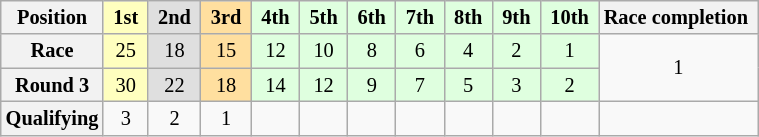<table class="wikitable" style="font-size: 85%; text-align:center">
<tr>
<th>Position</th>
<th style="background-color:#ffffbf"> 1st </th>
<th style="background-color:#dfdfdf"> 2nd </th>
<th style="background-color:#ffdf9f"> 3rd </th>
<th style="background-color:#dfffdf"> 4th </th>
<th style="background-color:#dfffdf"> 5th </th>
<th style="background-color:#dfffdf"> 6th </th>
<th style="background-color:#dfffdf"> 7th </th>
<th style="background-color:#dfffdf"> 8th </th>
<th style="background-color:#dfffdf"> 9th </th>
<th style="background-color:#dfffdf"> 10th </th>
<th>Race completion </th>
</tr>
<tr>
<th>Race</th>
<td style="background-color:#ffffbf">25</td>
<td style="background-color:#dfdfdf">18</td>
<td style="background-color:#ffdf9f">15</td>
<td style="background-color:#dfffdf">12</td>
<td style="background-color:#dfffdf">10</td>
<td style="background-color:#dfffdf">8</td>
<td style="background-color:#dfffdf">6</td>
<td style="background-color:#dfffdf">4</td>
<td style="background-color:#dfffdf">2</td>
<td style="background-color:#dfffdf">1</td>
<td align="center" rowspan=2>1</td>
</tr>
<tr>
<th>Round 3</th>
<td style="background-color:#ffffbf">30</td>
<td style="background-color:#dfdfdf">22</td>
<td style="background-color:#ffdf9f">18</td>
<td style="background-color:#dfffdf">14</td>
<td style="background-color:#dfffdf">12</td>
<td style="background-color:#dfffdf">9</td>
<td style="background-color:#dfffdf">7</td>
<td style="background-color:#dfffdf">5</td>
<td style="background-color:#dfffdf">3</td>
<td style="background-color:#dfffdf">2</td>
</tr>
<tr>
<th>Qualifying</th>
<td>3</td>
<td>2</td>
<td>1</td>
<td></td>
<td></td>
<td></td>
<td></td>
<td></td>
<td></td>
<td></td>
</tr>
</table>
